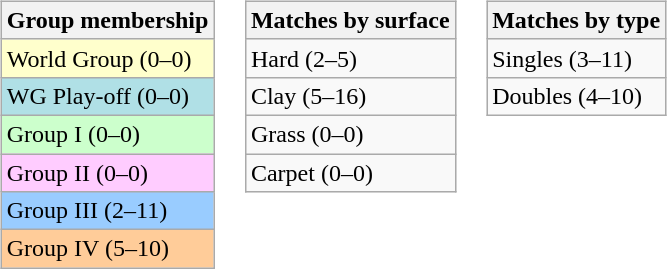<table>
<tr valign=top>
<td><br><table class=wikitable>
<tr>
<th>Group membership</th>
</tr>
<tr bgcolor=#FFFFCC>
<td>World Group (0–0)</td>
</tr>
<tr style="background:#B0E0E6;">
<td>WG Play-off (0–0)</td>
</tr>
<tr bgcolor=#CCFFCC>
<td>Group I (0–0)</td>
</tr>
<tr bgcolor=#FFCCFF>
<td>Group II (0–0)</td>
</tr>
<tr bgcolor=#99CCFF>
<td>Group III (2–11)</td>
</tr>
<tr bgcolor=#FFCC99>
<td>Group IV (5–10)</td>
</tr>
</table>
</td>
<td><br><table class=wikitable>
<tr>
<th>Matches by surface</th>
</tr>
<tr>
<td>Hard (2–5)</td>
</tr>
<tr>
<td>Clay (5–16)</td>
</tr>
<tr>
<td>Grass (0–0)</td>
</tr>
<tr>
<td>Carpet (0–0)</td>
</tr>
</table>
</td>
<td><br><table class=wikitable>
<tr>
<th>Matches by type</th>
</tr>
<tr>
<td>Singles (3–11)</td>
</tr>
<tr>
<td>Doubles (4–10)</td>
</tr>
</table>
</td>
</tr>
</table>
